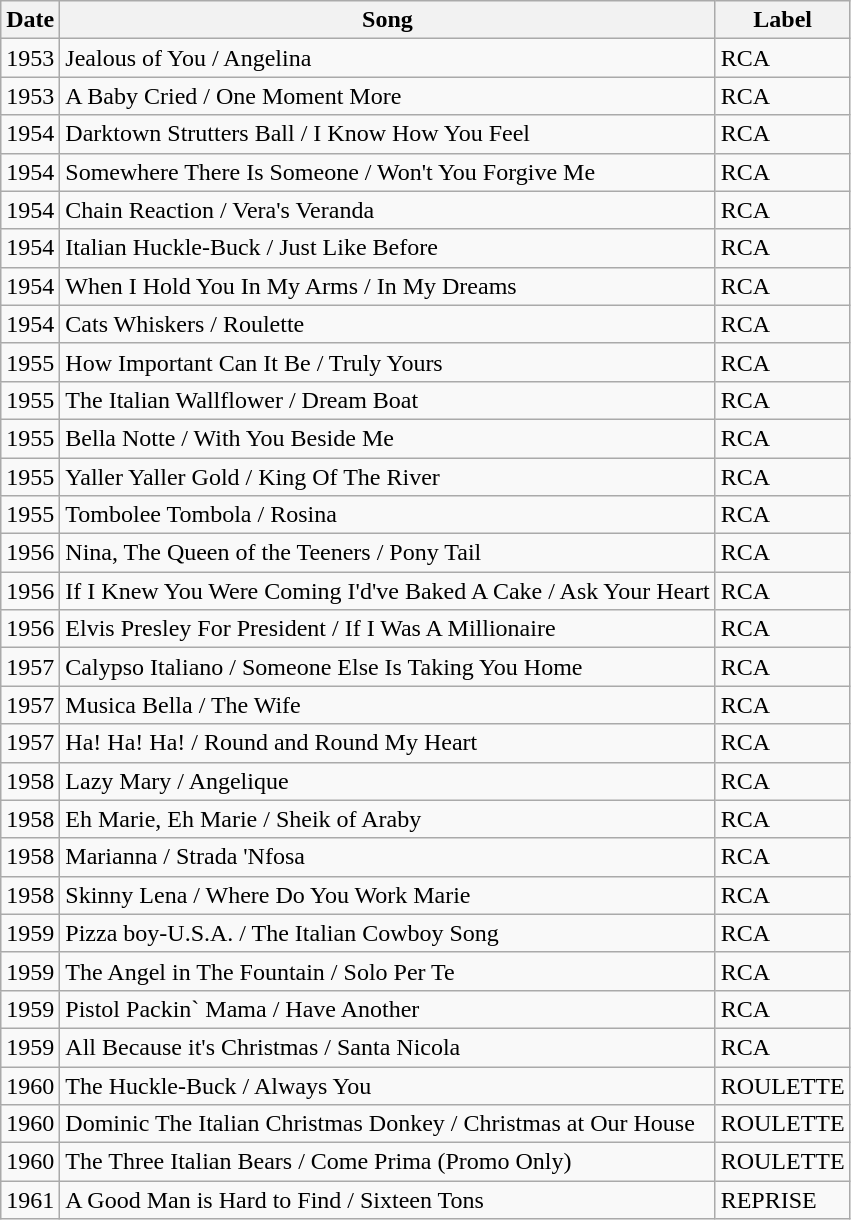<table class="wikitable">
<tr>
<th>Date</th>
<th>Song</th>
<th>Label</th>
</tr>
<tr>
<td>1953</td>
<td>Jealous of You / Angelina</td>
<td>RCA</td>
</tr>
<tr>
<td>1953</td>
<td>A Baby Cried / One Moment More</td>
<td>RCA</td>
</tr>
<tr>
<td>1954</td>
<td>Darktown Strutters Ball / I Know How You Feel</td>
<td>RCA</td>
</tr>
<tr>
<td>1954</td>
<td>Somewhere There Is Someone / Won't You Forgive Me</td>
<td>RCA</td>
</tr>
<tr>
<td>1954</td>
<td>Chain Reaction / Vera's Veranda</td>
<td>RCA</td>
</tr>
<tr>
<td>1954</td>
<td>Italian Huckle-Buck / Just Like Before</td>
<td>RCA</td>
</tr>
<tr>
<td>1954</td>
<td>When I Hold You In My Arms / In My Dreams</td>
<td>RCA</td>
</tr>
<tr>
<td>1954</td>
<td>Cats Whiskers / Roulette</td>
<td>RCA</td>
</tr>
<tr>
<td>1955</td>
<td>How Important Can It Be / Truly Yours</td>
<td>RCA</td>
</tr>
<tr>
<td>1955</td>
<td>The Italian Wallflower / Dream Boat</td>
<td>RCA</td>
</tr>
<tr>
<td>1955</td>
<td>Bella Notte / With You Beside Me</td>
<td>RCA</td>
</tr>
<tr>
<td>1955</td>
<td>Yaller Yaller Gold / King Of The River</td>
<td>RCA</td>
</tr>
<tr>
<td>1955</td>
<td>Tombolee Tombola / Rosina</td>
<td>RCA</td>
</tr>
<tr>
<td>1956</td>
<td>Nina, The Queen of the Teeners / Pony Tail</td>
<td>RCA</td>
</tr>
<tr>
<td>1956</td>
<td>If I Knew You Were Coming I'd've Baked A Cake / Ask Your Heart</td>
<td>RCA</td>
</tr>
<tr>
<td>1956</td>
<td>Elvis Presley For President / If I Was A Millionaire</td>
<td>RCA</td>
</tr>
<tr>
<td>1957</td>
<td>Calypso Italiano / Someone Else Is Taking You Home</td>
<td>RCA</td>
</tr>
<tr>
<td>1957</td>
<td>Musica Bella / The Wife</td>
<td>RCA</td>
</tr>
<tr>
<td>1957</td>
<td>Ha! Ha! Ha! / Round and Round My Heart</td>
<td>RCA</td>
</tr>
<tr>
<td>1958</td>
<td>Lazy Mary / Angelique</td>
<td>RCA</td>
</tr>
<tr>
<td>1958</td>
<td>Eh Marie, Eh Marie / Sheik of Araby</td>
<td>RCA</td>
</tr>
<tr>
<td>1958</td>
<td>Marianna / Strada 'Nfosa</td>
<td>RCA</td>
</tr>
<tr>
<td>1958</td>
<td>Skinny Lena / Where Do You Work Marie</td>
<td>RCA</td>
</tr>
<tr>
<td>1959</td>
<td>Pizza boy-U.S.A. / The Italian Cowboy Song</td>
<td>RCA</td>
</tr>
<tr>
<td>1959</td>
<td>The Angel in The Fountain / Solo Per Te</td>
<td>RCA</td>
</tr>
<tr>
<td>1959</td>
<td>Pistol Packin` Mama / Have Another</td>
<td>RCA</td>
</tr>
<tr>
<td>1959</td>
<td>All Because it's Christmas / Santa Nicola</td>
<td>RCA</td>
</tr>
<tr>
<td>1960</td>
<td>The Huckle-Buck / Always You</td>
<td>ROULETTE</td>
</tr>
<tr>
<td>1960</td>
<td>Dominic The Italian Christmas Donkey / Christmas at Our House</td>
<td>ROULETTE</td>
</tr>
<tr>
<td>1960</td>
<td>The Three Italian Bears / Come Prima  (Promo Only)</td>
<td>ROULETTE</td>
</tr>
<tr>
<td>1961</td>
<td>A Good Man is Hard to Find / Sixteen Tons</td>
<td>REPRISE</td>
</tr>
</table>
